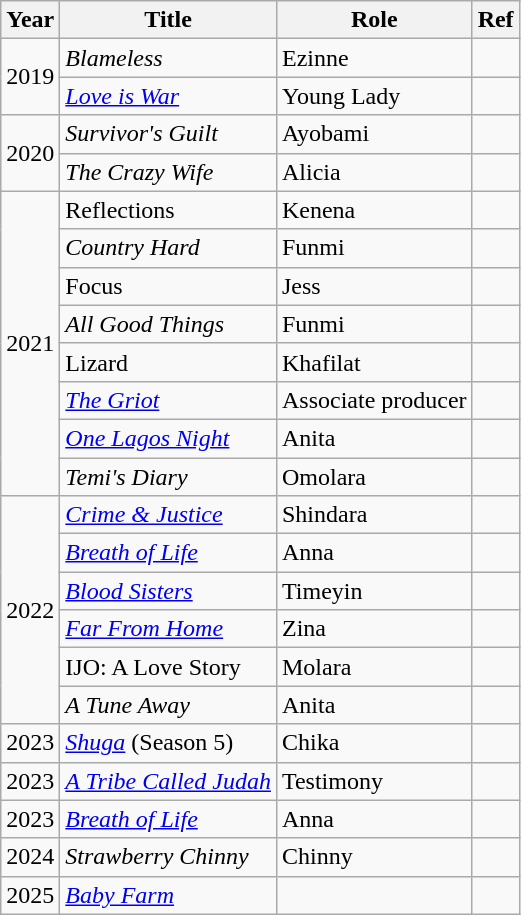<table class="wikitable">
<tr>
<th>Year</th>
<th>Title</th>
<th>Role</th>
<th>Ref</th>
</tr>
<tr>
<td rowspan="2">2019</td>
<td><em>Blameless</em></td>
<td>Ezinne</td>
<td></td>
</tr>
<tr>
<td><a href='#'><em>Love is War</em></a></td>
<td>Young Lady</td>
<td></td>
</tr>
<tr>
<td rowspan="2">2020</td>
<td><em>Survivor's Guilt</em></td>
<td>Ayobami</td>
<td></td>
</tr>
<tr>
<td><em>The Crazy Wife</em></td>
<td>Alicia</td>
<td></td>
</tr>
<tr>
<td rowspan="8">2021</td>
<td>Reflections</td>
<td>Kenena</td>
<td></td>
</tr>
<tr>
<td><em>Country Hard</em></td>
<td>Funmi</td>
<td></td>
</tr>
<tr>
<td>Focus</td>
<td>Jess</td>
<td></td>
</tr>
<tr>
<td><em>All Good Things</em></td>
<td>Funmi</td>
<td></td>
</tr>
<tr>
<td>Lizard</td>
<td>Khafilat</td>
<td></td>
</tr>
<tr>
<td><a href='#'><em>The Griot</em></a></td>
<td>Associate producer</td>
<td></td>
</tr>
<tr>
<td><em><a href='#'>One Lagos Night</a></em></td>
<td>Anita</td>
<td></td>
</tr>
<tr>
<td><em>Temi's Diary</em></td>
<td>Omolara</td>
<td></td>
</tr>
<tr>
<td rowspan="6">2022</td>
<td><a href='#'><em>Crime & Justice</em></a></td>
<td>Shindara</td>
<td></td>
</tr>
<tr>
<td><a href='#'><em>Breath of Life</em></a></td>
<td>Anna</td>
<td></td>
</tr>
<tr>
<td><a href='#'><em>Blood Sisters</em></a></td>
<td>Timeyin</td>
<td></td>
</tr>
<tr>
<td><a href='#'><em>Far From Home</em></a></td>
<td>Zina</td>
<td></td>
</tr>
<tr>
<td>IJO: A Love Story</td>
<td>Molara</td>
<td></td>
</tr>
<tr>
<td><em>A Tune Away</em></td>
<td>Anita</td>
<td></td>
</tr>
<tr>
<td>2023</td>
<td><a href='#'><em>Shuga</em></a> (Season 5)</td>
<td>Chika</td>
<td></td>
</tr>
<tr>
<td>2023</td>
<td><em><a href='#'>A Tribe Called Judah</a></em></td>
<td>Testimony</td>
<td></td>
</tr>
<tr>
<td>2023</td>
<td><em><a href='#'>Breath of Life</a></em></td>
<td>Anna</td>
<td></td>
</tr>
<tr>
<td>2024</td>
<td><em>Strawberry Chinny</em></td>
<td>Chinny</td>
<td></td>
</tr>
<tr>
<td>2025</td>
<td><em><a href='#'>Baby Farm</a></em></td>
<td></td>
<td></td>
</tr>
</table>
